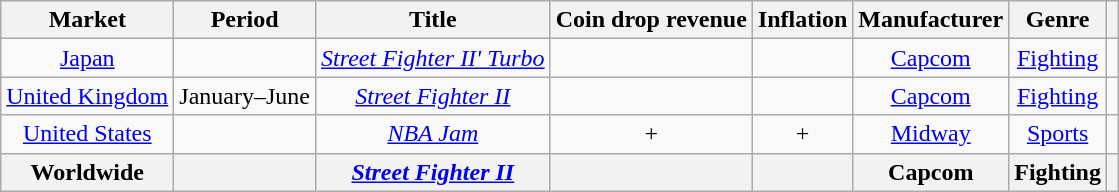<table class="wikitable sortable" style="text-align:center">
<tr>
<th>Market</th>
<th>Period</th>
<th>Title</th>
<th>Coin drop revenue</th>
<th>Inflation</th>
<th>Manufacturer</th>
<th>Genre</th>
<th class="unsortable"></th>
</tr>
<tr>
<td><a href='#'>Japan</a></td>
<td></td>
<td><em><a href='#'>Street Fighter II' Turbo</a></em></td>
<td></td>
<td></td>
<td><a href='#'>Capcom</a></td>
<td><a href='#'>Fighting</a></td>
<td></td>
</tr>
<tr>
<td><a href='#'>United Kingdom</a></td>
<td>January–June</td>
<td><em><a href='#'>Street Fighter II</a></em></td>
<td></td>
<td></td>
<td><a href='#'>Capcom</a></td>
<td><a href='#'>Fighting</a></td>
<td></td>
</tr>
<tr>
<td><a href='#'>United States</a></td>
<td></td>
<td><em><a href='#'>NBA Jam</a></em></td>
<td>+</td>
<td>+</td>
<td><a href='#'>Midway</a></td>
<td><a href='#'>Sports</a></td>
<td></td>
</tr>
<tr>
<th>Worldwide</th>
<th></th>
<th><em><a href='#'>Street Fighter II</a></em></th>
<th></th>
<th></th>
<th>Capcom</th>
<th>Fighting</th>
<th></th>
</tr>
</table>
